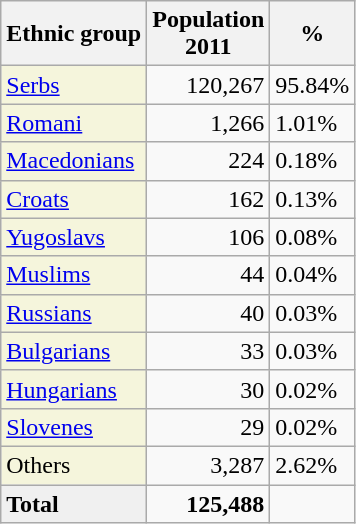<table class="wikitable">
<tr>
<th><strong>Ethnic group</strong></th>
<th><strong>Population<br>2011</strong></th>
<th>%</th>
</tr>
<tr>
<td style="background:#F5F5DC;"><a href='#'>Serbs</a></td>
<td align="right">120,267</td>
<td>95.84%</td>
</tr>
<tr>
<td style="background:#F5F5DC;"><a href='#'>Romani</a></td>
<td align="right">1,266</td>
<td>1.01%</td>
</tr>
<tr>
<td style="background:#F5F5DC;"><a href='#'>Macedonians</a></td>
<td align="right">224</td>
<td>0.18%</td>
</tr>
<tr>
<td style="background:#F5F5DC;"><a href='#'>Croats</a></td>
<td align="right">162</td>
<td>0.13%</td>
</tr>
<tr>
<td style="background:#F5F5DC;"><a href='#'>Yugoslavs</a></td>
<td align="right">106</td>
<td>0.08%</td>
</tr>
<tr>
<td style="background:#F5F5DC;"><a href='#'>Muslims</a></td>
<td align="right">44</td>
<td>0.04%</td>
</tr>
<tr>
<td style="background:#F5F5DC;"><a href='#'>Russians</a></td>
<td align="right">40</td>
<td>0.03%</td>
</tr>
<tr>
<td style="background:#F5F5DC;"><a href='#'>Bulgarians</a></td>
<td align="right">33</td>
<td>0.03%</td>
</tr>
<tr>
<td style="background:#F5F5DC;"><a href='#'>Hungarians</a></td>
<td align="right">30</td>
<td>0.02%</td>
</tr>
<tr>
<td style="background:#F5F5DC;"><a href='#'>Slovenes</a></td>
<td align="right">29</td>
<td>0.02%</td>
</tr>
<tr>
<td style="background:#F5F5DC;">Others</td>
<td align="right">3,287</td>
<td>2.62%</td>
</tr>
<tr class="sortbottom">
<td style="background:#F0F0F0;"><strong>Total</strong></td>
<td align="right"><strong>125,488</strong></td>
<td></td>
</tr>
</table>
